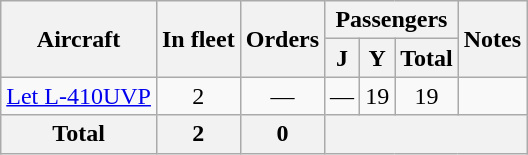<table class="wikitable" style="border-collapse:collapse;text-align:center">
<tr>
<th rowspan="2">Aircraft</th>
<th rowspan="2">In fleet</th>
<th rowspan="2">Orders</th>
<th colspan="3">Passengers</th>
<th rowspan="2">Notes</th>
</tr>
<tr>
<th><abbr>J</abbr></th>
<th><abbr>Y</abbr></th>
<th>Total</th>
</tr>
<tr>
<td><a href='#'>Let L-410UVP</a></td>
<td>2</td>
<td>—</td>
<td>—</td>
<td>19</td>
<td>19</td>
<td></td>
</tr>
<tr>
<th>Total</th>
<th>2</th>
<th>0</th>
<th colspan="4"></th>
</tr>
</table>
